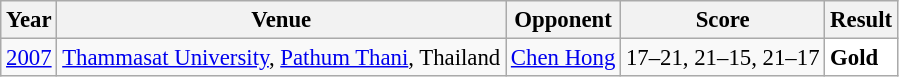<table class="sortable wikitable" style="font-size: 95%;">
<tr>
<th>Year</th>
<th>Venue</th>
<th>Opponent</th>
<th>Score</th>
<th>Result</th>
</tr>
<tr>
<td align="center"><a href='#'>2007</a></td>
<td align="left"><a href='#'>Thammasat University</a>, <a href='#'>Pathum Thani</a>, Thailand</td>
<td align="left"> <a href='#'>Chen Hong</a></td>
<td align="left">17–21, 21–15, 21–17</td>
<td style="text-align:left; background:white"> <strong>Gold</strong></td>
</tr>
</table>
